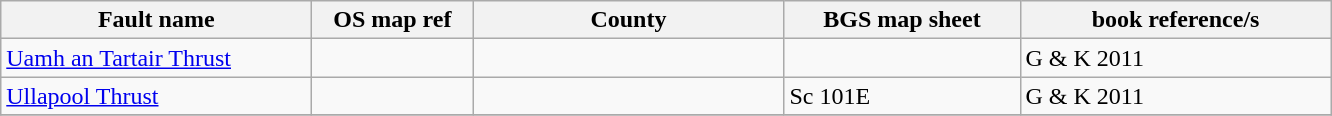<table class="wikitable">
<tr>
<th width="200pt">Fault name</th>
<th width="100pt">OS map ref</th>
<th width="200pt">County</th>
<th width="150pt">BGS map sheet</th>
<th width="200pt">book reference/s</th>
</tr>
<tr>
<td><a href='#'>Uamh an Tartair Thrust</a></td>
<td></td>
<td></td>
<td></td>
<td>G & K 2011</td>
</tr>
<tr>
<td><a href='#'>Ullapool Thrust</a></td>
<td></td>
<td></td>
<td>Sc 101E</td>
<td>G & K 2011</td>
</tr>
<tr>
</tr>
</table>
